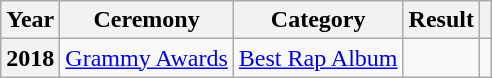<table class="wikitable plainrowheaders" style="border:none; margin:0;">
<tr>
<th scope="col">Year</th>
<th scope="col">Ceremony</th>
<th scope="col">Category</th>
<th scope="col">Result</th>
<th scope="col" class="unsortable"></th>
</tr>
<tr>
<th scope="row">2018</th>
<td><a href='#'>Grammy Awards</a></td>
<td><a href='#'>Best Rap Album</a></td>
<td></td>
<td></td>
</tr>
</table>
